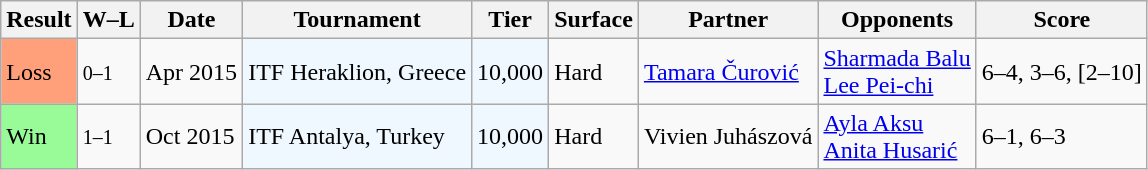<table class="sortable wikitable">
<tr>
<th>Result</th>
<th class=unsortable>W–L</th>
<th>Date</th>
<th>Tournament</th>
<th>Tier</th>
<th>Surface</th>
<th>Partner</th>
<th>Opponents</th>
<th class=unsortable>Score</th>
</tr>
<tr>
<td style=background:#ffa07a;>Loss</td>
<td><small>0–1</small></td>
<td>Apr 2015</td>
<td style=background:#f0f8ff;>ITF Heraklion, Greece</td>
<td style=background:#f0f8ff;>10,000</td>
<td>Hard</td>
<td> <a href='#'>Tamara Čurović</a></td>
<td> <a href='#'>Sharmada Balu</a> <br>  <a href='#'>Lee Pei-chi</a></td>
<td>6–4, 3–6, [2–10]</td>
</tr>
<tr>
<td style=background:#98fb98;>Win</td>
<td><small>1–1</small></td>
<td>Oct 2015</td>
<td style=background:#f0f8ff;>ITF Antalya, Turkey</td>
<td style=background:#f0f8ff;>10,000</td>
<td>Hard</td>
<td> Vivien Juhászová</td>
<td> <a href='#'>Ayla Aksu</a> <br>  <a href='#'>Anita Husarić</a></td>
<td>6–1, 6–3</td>
</tr>
</table>
